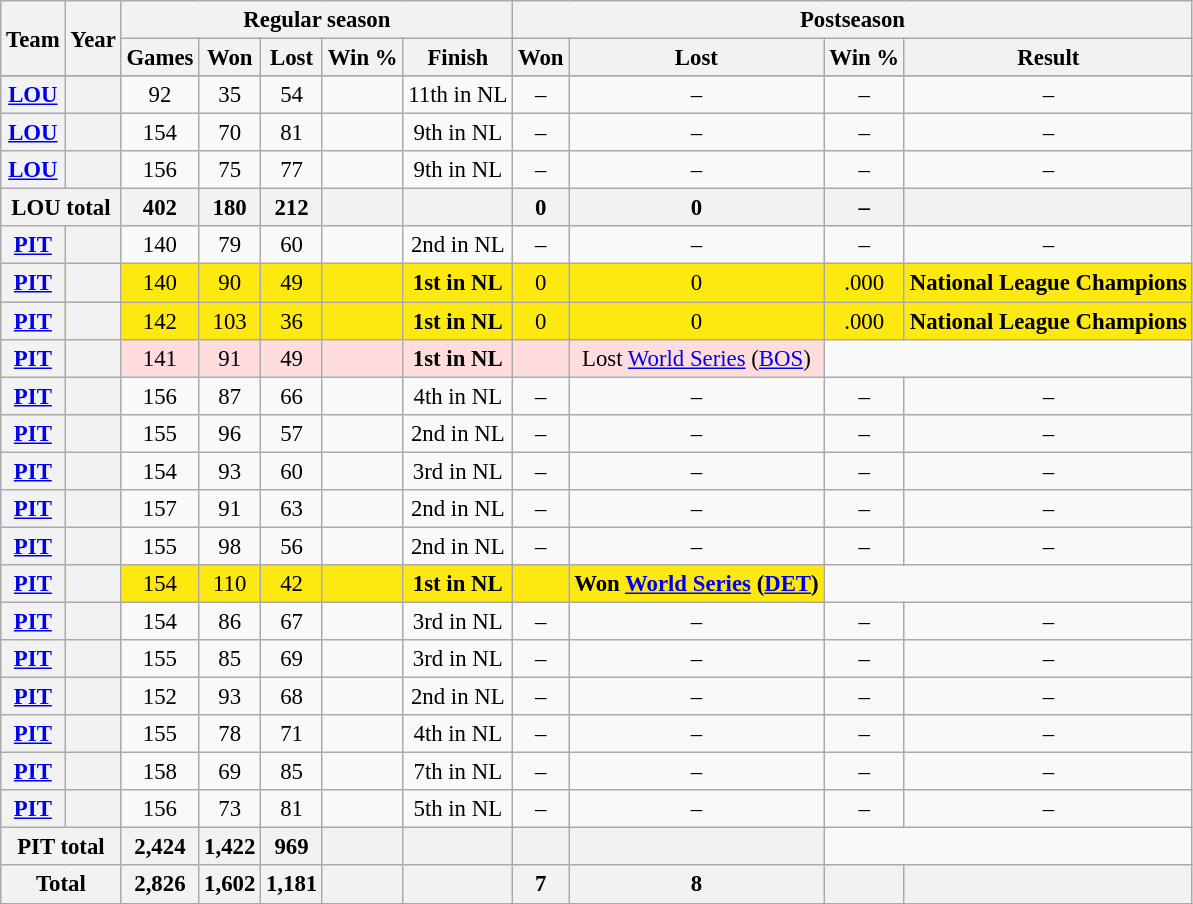<table class="wikitable" style="font-size: 95%; text-align:center;">
<tr>
<th rowspan="2">Team</th>
<th rowspan="2">Year</th>
<th colspan="5">Regular season</th>
<th colspan="4">Postseason</th>
</tr>
<tr>
<th>Games</th>
<th>Won</th>
<th>Lost</th>
<th>Win %</th>
<th>Finish</th>
<th>Won</th>
<th>Lost</th>
<th>Win %</th>
<th>Result</th>
</tr>
<tr>
</tr>
<tr>
<th><a href='#'>LOU</a></th>
<th></th>
<td>92</td>
<td>35</td>
<td>54</td>
<td></td>
<td>11th in NL</td>
<td>–</td>
<td>–</td>
<td>–</td>
<td>–</td>
</tr>
<tr>
<th><a href='#'>LOU</a></th>
<th></th>
<td>154</td>
<td>70</td>
<td>81</td>
<td></td>
<td>9th in NL</td>
<td>–</td>
<td>–</td>
<td>–</td>
<td>–</td>
</tr>
<tr>
<th><a href='#'>LOU</a></th>
<th></th>
<td>156</td>
<td>75</td>
<td>77</td>
<td></td>
<td>9th in NL</td>
<td>–</td>
<td>–</td>
<td>–</td>
<td>–</td>
</tr>
<tr>
<th colspan="2">LOU total</th>
<th>402</th>
<th>180</th>
<th>212</th>
<th></th>
<th></th>
<th>0</th>
<th>0</th>
<th>–</th>
<th></th>
</tr>
<tr>
<th><a href='#'>PIT</a></th>
<th></th>
<td>140</td>
<td>79</td>
<td>60</td>
<td></td>
<td>2nd in NL</td>
<td>–</td>
<td>–</td>
<td>–</td>
<td>–</td>
</tr>
<tr style="background:#fde910">
<th><a href='#'>PIT</a></th>
<th></th>
<td>140</td>
<td>90</td>
<td>49</td>
<td></td>
<td><strong>1st in NL</strong></td>
<td>0</td>
<td>0</td>
<td>.000</td>
<td><strong>National League Champions</strong></td>
</tr>
<tr style="background:#fde910">
<th><a href='#'>PIT</a></th>
<th></th>
<td>142</td>
<td>103</td>
<td>36</td>
<td></td>
<td><strong>1st in NL</strong></td>
<td>0</td>
<td>0</td>
<td>.000</td>
<td><strong>National League Champions</strong></td>
</tr>
<tr style="background:#fdd">
<th><a href='#'>PIT</a></th>
<th></th>
<td>141</td>
<td>91</td>
<td>49</td>
<td></td>
<td><strong>1st in NL</strong></td>
<td></td>
<td>Lost <a href='#'>World Series</a> (<a href='#'>BOS</a>)</td>
</tr>
<tr>
<th><a href='#'>PIT</a></th>
<th></th>
<td>156</td>
<td>87</td>
<td>66</td>
<td></td>
<td>4th in NL</td>
<td>–</td>
<td>–</td>
<td>–</td>
<td>–</td>
</tr>
<tr>
<th><a href='#'>PIT</a></th>
<th></th>
<td>155</td>
<td>96</td>
<td>57</td>
<td></td>
<td>2nd in NL</td>
<td>–</td>
<td>–</td>
<td>–</td>
<td>–</td>
</tr>
<tr>
<th><a href='#'>PIT</a></th>
<th></th>
<td>154</td>
<td>93</td>
<td>60</td>
<td></td>
<td>3rd in NL</td>
<td>–</td>
<td>–</td>
<td>–</td>
<td>–</td>
</tr>
<tr>
<th><a href='#'>PIT</a></th>
<th></th>
<td>157</td>
<td>91</td>
<td>63</td>
<td></td>
<td>2nd in NL</td>
<td>–</td>
<td>–</td>
<td>–</td>
<td>–</td>
</tr>
<tr>
<th><a href='#'>PIT</a></th>
<th></th>
<td>155</td>
<td>98</td>
<td>56</td>
<td></td>
<td>2nd in NL</td>
<td>–</td>
<td>–</td>
<td>–</td>
<td>–</td>
</tr>
<tr style="background:#fde910">
<th><a href='#'>PIT</a></th>
<th></th>
<td>154</td>
<td>110</td>
<td>42</td>
<td></td>
<td><strong>1st in NL</strong></td>
<td></td>
<td><strong>Won <a href='#'>World Series</a> (<a href='#'>DET</a>)</strong></td>
</tr>
<tr>
<th><a href='#'>PIT</a></th>
<th></th>
<td>154</td>
<td>86</td>
<td>67</td>
<td></td>
<td>3rd in NL</td>
<td>–</td>
<td>–</td>
<td>–</td>
<td>–</td>
</tr>
<tr>
<th><a href='#'>PIT</a></th>
<th></th>
<td>155</td>
<td>85</td>
<td>69</td>
<td></td>
<td>3rd in NL</td>
<td>–</td>
<td>–</td>
<td>–</td>
<td>–</td>
</tr>
<tr>
<th><a href='#'>PIT</a></th>
<th></th>
<td>152</td>
<td>93</td>
<td>68</td>
<td></td>
<td>2nd in NL</td>
<td>–</td>
<td>–</td>
<td>–</td>
<td>–</td>
</tr>
<tr>
<th><a href='#'>PIT</a></th>
<th></th>
<td>155</td>
<td>78</td>
<td>71</td>
<td></td>
<td>4th in NL</td>
<td>–</td>
<td>–</td>
<td>–</td>
<td>–</td>
</tr>
<tr>
<th><a href='#'>PIT</a></th>
<th></th>
<td>158</td>
<td>69</td>
<td>85</td>
<td></td>
<td>7th in NL</td>
<td>–</td>
<td>–</td>
<td>–</td>
<td>–</td>
</tr>
<tr>
<th><a href='#'>PIT</a></th>
<th></th>
<td>156</td>
<td>73</td>
<td>81</td>
<td></td>
<td>5th in NL</td>
<td>–</td>
<td>–</td>
<td>–</td>
<td>–</td>
</tr>
<tr>
<th colspan="2">PIT total</th>
<th>2,424</th>
<th>1,422</th>
<th>969</th>
<th></th>
<th></th>
<th></th>
<th></th>
</tr>
<tr>
<th colspan="2">Total</th>
<th>2,826</th>
<th>1,602</th>
<th>1,181</th>
<th></th>
<th></th>
<th>7</th>
<th>8</th>
<th></th>
<th></th>
</tr>
</table>
